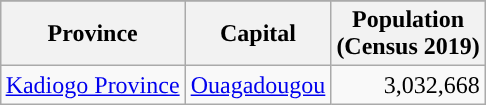<table class="wikitable" | style="clear:right; float:right;">
<tr>
</tr>
<tr>
<th>Province</th>
<th>Capital</th>
<th>Population <br>(Census 2019)</th>
</tr>
<tr>
<td><a href='#'>Kadiogo Province</a></td>
<td><a href='#'>Ouagadougou</a></td>
<td align="right">3,032,668</td>
</tr>
</table>
